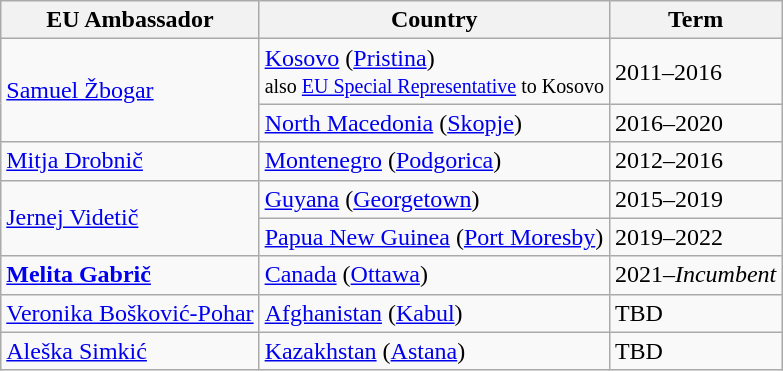<table class="wikitable">
<tr>
<th>EU Ambassador</th>
<th>Country</th>
<th>Term</th>
</tr>
<tr>
<td rowspan="2"><a href='#'>Samuel Žbogar</a></td>
<td> <a href='#'>Kosovo</a> (<a href='#'>Pristina</a>)<br><small>also <a href='#'>EU Special Representative</a> to Kosovo</small></td>
<td>2011–2016</td>
</tr>
<tr>
<td> <a href='#'>North Macedonia</a> (<a href='#'>Skopje</a>)</td>
<td>2016–2020</td>
</tr>
<tr>
<td><a href='#'>Mitja Drobnič</a></td>
<td> <a href='#'>Montenegro</a> (<a href='#'>Podgorica</a>)</td>
<td>2012–2016</td>
</tr>
<tr>
<td rowspan="2"><a href='#'>Jernej Videtič</a></td>
<td> <a href='#'>Guyana</a> (<a href='#'>Georgetown</a>)</td>
<td>2015–2019</td>
</tr>
<tr>
<td> <a href='#'>Papua New Guinea</a> (<a href='#'>Port Moresby</a>)</td>
<td>2019–2022</td>
</tr>
<tr>
<td><strong><a href='#'>Melita Gabrič</a></strong></td>
<td> <a href='#'>Canada</a> (<a href='#'>Ottawa</a>)</td>
<td>2021–<em>Incumbent</em></td>
</tr>
<tr>
<td><a href='#'>Veronika Bošković-Pohar</a></td>
<td> <a href='#'>Afghanistan</a> (<a href='#'>Kabul</a>)</td>
<td>TBD</td>
</tr>
<tr>
<td><a href='#'>Aleška Simkić</a></td>
<td> <a href='#'>Kazakhstan</a> (<a href='#'>Astana</a>)</td>
<td>TBD</td>
</tr>
</table>
